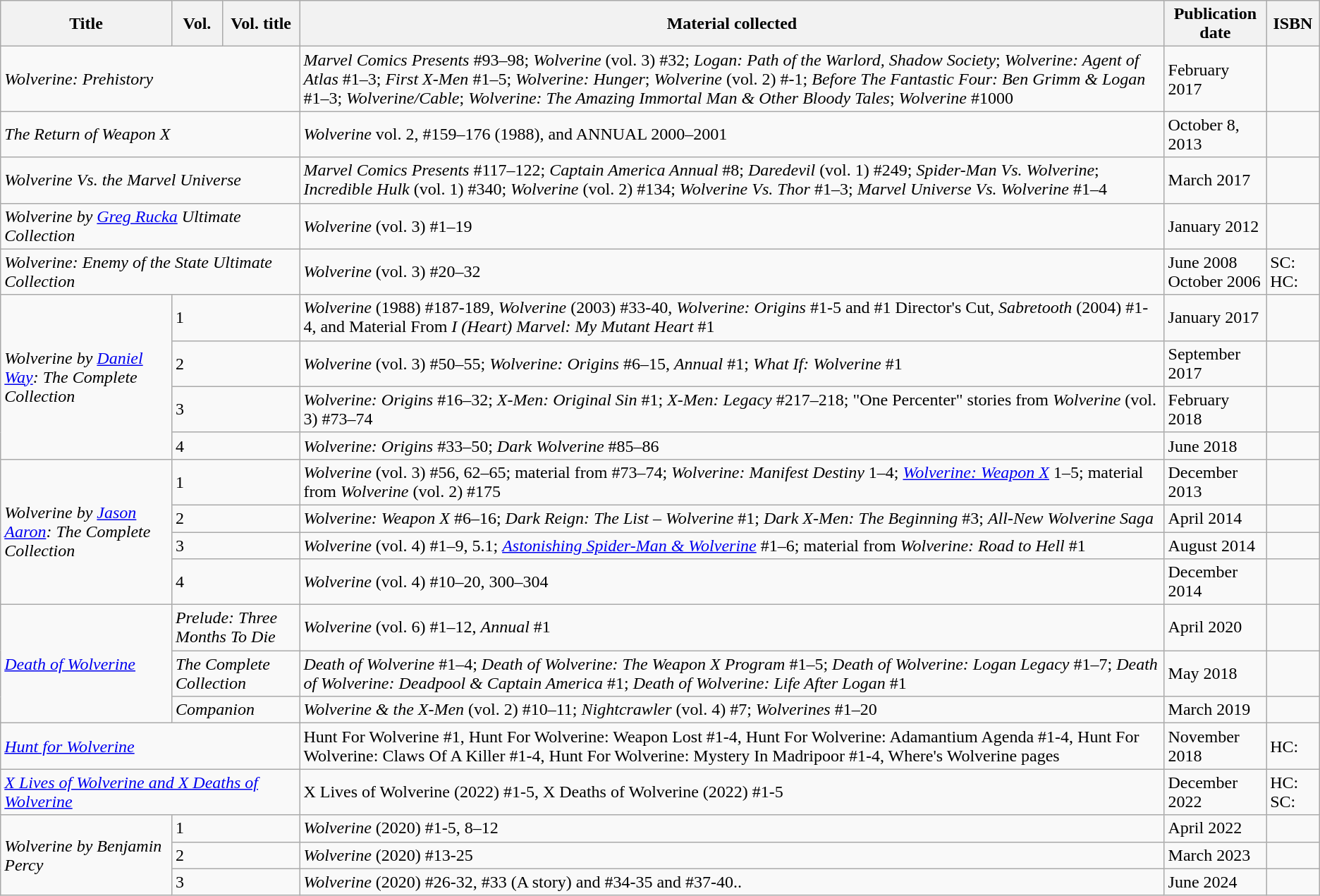<table class="wikitable">
<tr>
<th>Title</th>
<th>Vol.</th>
<th>Vol. title</th>
<th>Material collected</th>
<th>Publication date</th>
<th>ISBN</th>
</tr>
<tr>
<td colspan="3"><em>Wolverine: Prehistory</em></td>
<td><em>Marvel Comics Presents</em> #93–98; <em>Wolverine</em> (vol. 3) #32; <em>Logan: Path of the Warlord, Shadow Society</em>; <em>Wolverine: Agent of Atlas</em> #1–3; <em>First X-Men</em> #1–5; <em>Wolverine: Hunger</em>; <em>Wolverine</em> (vol. 2) #-1; <em>Before The Fantastic Four: Ben Grimm & Logan</em> #1–3; <em>Wolverine/Cable</em>; <em>Wolverine: The Amazing Immortal Man & Other Bloody Tales</em>; <em>Wolverine</em> #1000</td>
<td>February 2017</td>
<td></td>
</tr>
<tr>
<td colspan="3"><em>The Return of Weapon X</em></td>
<td><em>Wolverine</em> vol. 2, #159–176 (1988), and ANNUAL 2000–2001</td>
<td>October 8, 2013</td>
<td></td>
</tr>
<tr>
<td colspan="3"><em>Wolverine Vs. the Marvel Universe</em></td>
<td><em>Marvel Comics Presents</em> #117–122; <em>Captain America Annual</em> #8; <em>Daredevil</em> (vol. 1) #249; <em>Spider-Man Vs. Wolverine</em>; <em>Incredible Hulk</em> (vol. 1) #340; <em>Wolverine</em> (vol. 2) #134; <em>Wolverine Vs. Thor</em> #1–3; <em>Marvel Universe Vs. Wolverine</em> #1–4</td>
<td>March 2017</td>
<td></td>
</tr>
<tr>
<td colspan="3"><em>Wolverine by <a href='#'>Greg Rucka</a> Ultimate Collection</em></td>
<td><em>Wolverine</em> (vol. 3) #1–19</td>
<td>January 2012</td>
<td></td>
</tr>
<tr>
<td colspan="3"><em>Wolverine: Enemy of the State Ultimate Collection</em></td>
<td><em>Wolverine</em> (vol. 3) #20–32</td>
<td>June 2008<br>October 2006</td>
<td>SC: <br>HC: </td>
</tr>
<tr>
<td rowspan="4"><em>Wolverine by <a href='#'>Daniel Way</a>: The Complete Collection</em></td>
<td colspan="2">1</td>
<td><em>Wolverine</em> (1988) #187-189, <em>Wolverine</em> (2003) #33-40, <em>Wolverine: Origins</em> #1-5 and #1 Director's Cut, <em>Sabretooth</em> (2004) #1-4, and Material From <em>I (Heart) Marvel: My Mutant Heart</em> #1</td>
<td>January 2017</td>
<td></td>
</tr>
<tr>
<td colspan="2">2</td>
<td><em>Wolverine</em> (vol. 3) #50–55; <em>Wolverine: Origins</em> #6–15, <em>Annual</em> #1; <em>What If: Wolverine</em> #1</td>
<td>September 2017</td>
<td></td>
</tr>
<tr>
<td colspan="2">3</td>
<td><em>Wolverine: Origins</em> #16–32; <em>X-Men: Original Sin</em> #1; <em>X-Men: Legacy</em> #217–218; "One Percenter" stories from <em>Wolverine</em> (vol. 3) #73–74</td>
<td>February 2018</td>
<td></td>
</tr>
<tr>
<td colspan="2">4</td>
<td><em>Wolverine: Origins</em> #33–50; <em>Dark Wolverine</em> #85–86</td>
<td>June 2018</td>
<td></td>
</tr>
<tr>
<td rowspan="4"><em>Wolverine by <a href='#'>Jason Aaron</a>: The Complete Collection</em></td>
<td colspan="2">1</td>
<td><em>Wolverine</em> (vol. 3) #56, 62–65; material from #73–74; <em>Wolverine: Manifest Destiny</em> 1–4; <em><a href='#'>Wolverine: Weapon X</a></em> 1–5; material from <em>Wolverine</em> (vol. 2) #175</td>
<td>December 2013</td>
<td></td>
</tr>
<tr>
<td colspan="2">2</td>
<td><em>Wolverine: Weapon X</em> #6–16; <em>Dark Reign: The List – Wolverine</em> #1; <em>Dark X-Men: The Beginning</em> #3; <em>All-New Wolverine Saga</em></td>
<td>April 2014</td>
<td></td>
</tr>
<tr>
<td colspan="2">3</td>
<td><em>Wolverine</em> (vol. 4) #1–9, 5.1; <em><a href='#'>Astonishing Spider-Man & Wolverine</a></em> #1–6; material from <em>Wolverine: Road to Hell</em> #1</td>
<td>August 2014</td>
<td></td>
</tr>
<tr>
<td colspan="2">4</td>
<td><em>Wolverine</em> (vol. 4) #10–20, 300–304</td>
<td>December 2014</td>
<td></td>
</tr>
<tr>
<td rowspan="3"><em><a href='#'>Death of Wolverine</a></em></td>
<td colspan="2"><em>Prelude: Three Months To Die</em></td>
<td><em>Wolverine</em> (vol. 6) #1–12, <em>Annual</em> #1</td>
<td>April 2020</td>
<td></td>
</tr>
<tr>
<td colspan="2"><em>The Complete Collection</em></td>
<td><em>Death of Wolverine</em> #1–4; <em>Death of Wolverine: The Weapon X Program</em> #1–5; <em>Death of Wolverine: Logan Legacy</em> #1–7; <em>Death of Wolverine: Deadpool & Captain America</em> #1; <em>Death of Wolverine: Life After Logan</em> #1</td>
<td>May 2018</td>
<td></td>
</tr>
<tr>
<td colspan="2"><em>Companion</em></td>
<td><em>Wolverine & the X-Men</em> (vol. 2) #10–11; <em>Nightcrawler</em> (vol. 4) #7; <em>Wolverines</em> #1–20</td>
<td>March 2019</td>
<td></td>
</tr>
<tr>
<td colspan="3"><em><a href='#'>Hunt for Wolverine</a></em></td>
<td>Hunt For Wolverine #1, Hunt For Wolverine: Weapon Lost #1-4, Hunt For Wolverine: Adamantium Agenda #1-4, Hunt For Wolverine: Claws Of A Killer #1-4, Hunt For Wolverine: Mystery In Madripoor #1-4, Where's Wolverine pages</td>
<td>November 2018</td>
<td>HC: </td>
</tr>
<tr>
<td colspan="3"><em><a href='#'>X Lives of Wolverine and X Deaths of Wolverine</a></em></td>
<td>X Lives of Wolverine (2022) #1-5, X Deaths of Wolverine (2022) #1-5</td>
<td>December 2022</td>
<td>HC:  SC: </td>
</tr>
<tr>
<td rowspan="3"><em>Wolverine by Benjamin Percy</em></td>
<td colspan="2">1</td>
<td><em>Wolverine</em> (2020) #1-5, 8–12</td>
<td>April 2022</td>
<td></td>
</tr>
<tr>
<td colspan="2">2</td>
<td><em>Wolverine</em> (2020) #13-25</td>
<td>March 2023</td>
<td></td>
</tr>
<tr>
<td colspan="2">3</td>
<td><em>Wolverine</em> (2020) #26-32, #33 (A story) and #34-35 and #37-40..</td>
<td>June 2024</td>
<td></td>
</tr>
</table>
